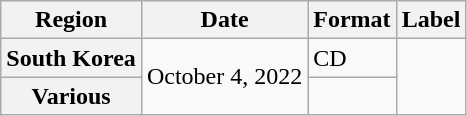<table class="wikitable plainrowheaders">
<tr>
<th scope="col">Region</th>
<th scope="col">Date</th>
<th scope="col">Format</th>
<th scope="col">Label</th>
</tr>
<tr>
<th scope="row">South Korea</th>
<td rowspan="2">October 4, 2022</td>
<td>CD</td>
<td rowspan="2"></td>
</tr>
<tr>
<th scope="row">Various </th>
<td></td>
</tr>
</table>
